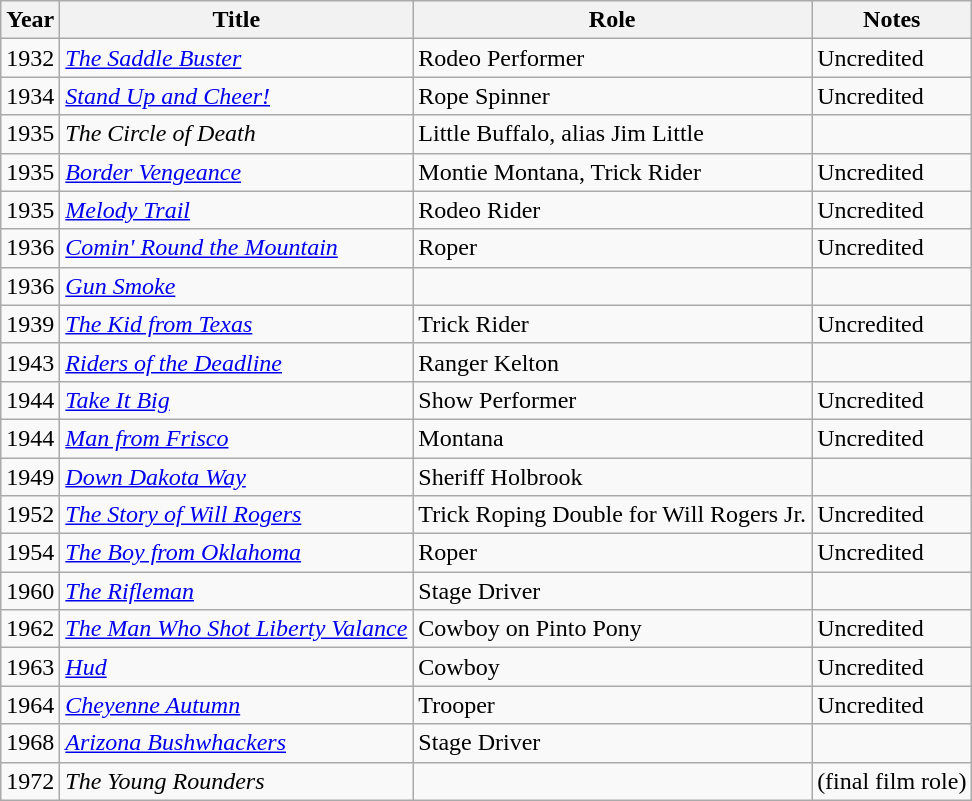<table class="wikitable">
<tr>
<th>Year</th>
<th>Title</th>
<th>Role</th>
<th>Notes</th>
</tr>
<tr>
<td>1932</td>
<td><em><a href='#'>The Saddle Buster</a></em></td>
<td>Rodeo Performer</td>
<td>Uncredited</td>
</tr>
<tr>
<td>1934</td>
<td><em><a href='#'>Stand Up and Cheer!</a></em></td>
<td>Rope Spinner</td>
<td>Uncredited</td>
</tr>
<tr>
<td>1935</td>
<td><em>The Circle of Death</em></td>
<td>Little Buffalo, alias Jim Little</td>
<td></td>
</tr>
<tr>
<td>1935</td>
<td><em><a href='#'>Border Vengeance</a></em></td>
<td>Montie Montana, Trick Rider</td>
<td>Uncredited</td>
</tr>
<tr>
<td>1935</td>
<td><em><a href='#'>Melody Trail</a></em></td>
<td>Rodeo Rider</td>
<td>Uncredited</td>
</tr>
<tr>
<td>1936</td>
<td><em><a href='#'>Comin' Round the Mountain</a></em></td>
<td>Roper</td>
<td>Uncredited</td>
</tr>
<tr>
<td>1936</td>
<td><em><a href='#'>Gun Smoke</a></em></td>
<td></td>
<td></td>
</tr>
<tr>
<td>1939</td>
<td><em><a href='#'>The Kid from Texas</a></em></td>
<td>Trick Rider</td>
<td>Uncredited</td>
</tr>
<tr>
<td>1943</td>
<td><em><a href='#'>Riders of the Deadline</a></em></td>
<td>Ranger Kelton</td>
<td></td>
</tr>
<tr>
<td>1944</td>
<td><em><a href='#'>Take It Big</a></em></td>
<td>Show Performer</td>
<td>Uncredited</td>
</tr>
<tr>
<td>1944</td>
<td><em><a href='#'>Man from Frisco</a></em></td>
<td>Montana</td>
<td>Uncredited</td>
</tr>
<tr>
<td>1949</td>
<td><em><a href='#'>Down Dakota Way</a></em></td>
<td>Sheriff Holbrook</td>
<td></td>
</tr>
<tr>
<td>1952</td>
<td><em><a href='#'>The Story of Will Rogers</a></em></td>
<td>Trick Roping Double for Will Rogers Jr.</td>
<td>Uncredited</td>
</tr>
<tr>
<td>1954</td>
<td><em><a href='#'>The Boy from Oklahoma</a></em></td>
<td>Roper</td>
<td>Uncredited</td>
</tr>
<tr>
<td>1960</td>
<td><em><a href='#'>The Rifleman</a></em></td>
<td>Stage Driver</td>
<td></td>
</tr>
<tr>
<td>1962</td>
<td><em><a href='#'>The Man Who Shot Liberty Valance</a></em></td>
<td>Cowboy on Pinto Pony</td>
<td>Uncredited</td>
</tr>
<tr>
<td>1963</td>
<td><em><a href='#'>Hud</a></em></td>
<td>Cowboy</td>
<td>Uncredited</td>
</tr>
<tr>
<td>1964</td>
<td><em><a href='#'>Cheyenne Autumn</a></em></td>
<td>Trooper</td>
<td>Uncredited</td>
</tr>
<tr>
<td>1968</td>
<td><em><a href='#'>Arizona Bushwhackers</a></em></td>
<td>Stage Driver</td>
<td></td>
</tr>
<tr>
<td>1972</td>
<td><em>The Young Rounders</em></td>
<td></td>
<td>(final film role)</td>
</tr>
</table>
